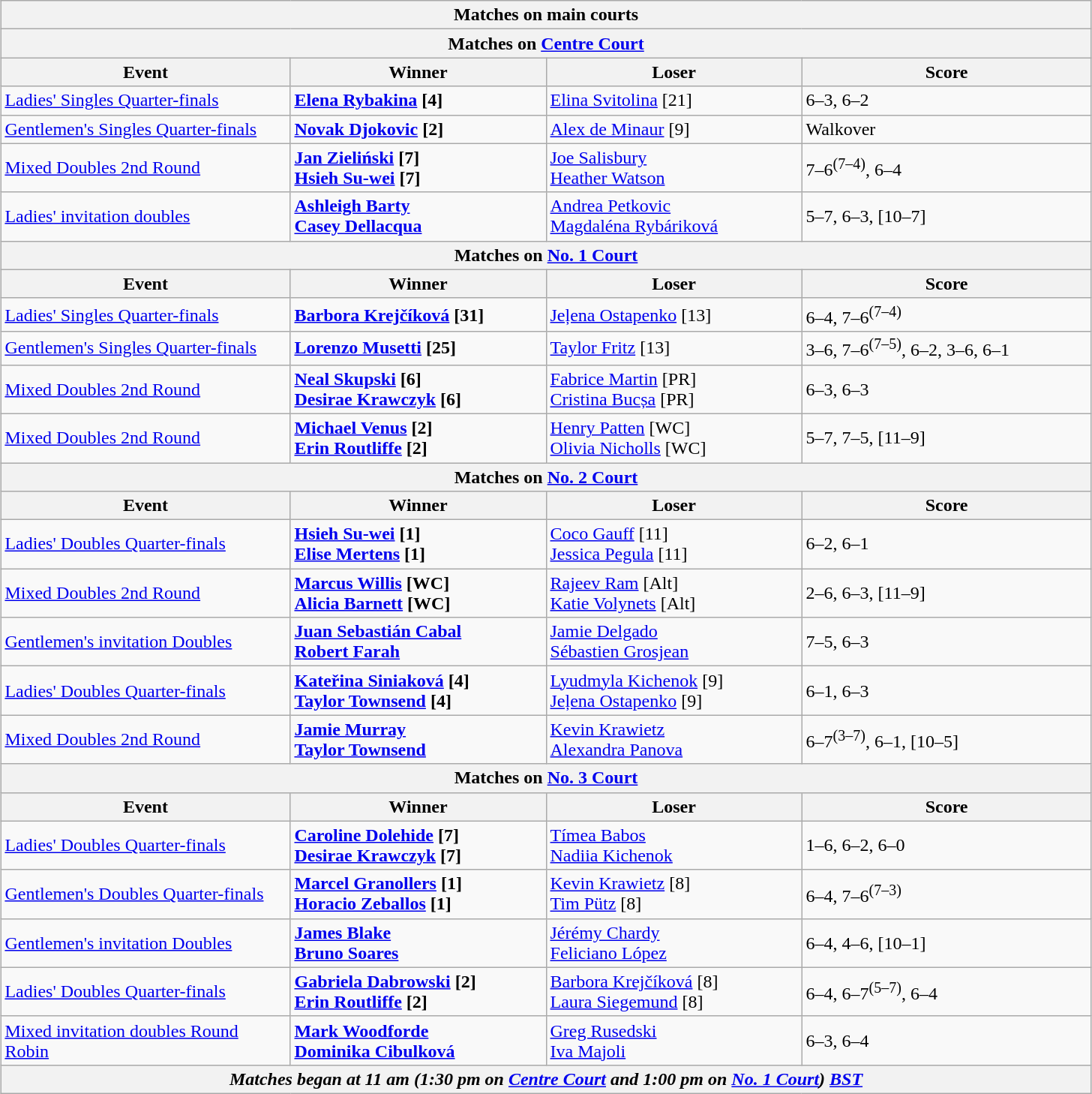<table class="wikitable collapsible uncollapsed" style="margin:auto;">
<tr>
<th colspan="4" style="white-space:nowrap;">Matches on main courts</th>
</tr>
<tr>
<th colspan="4">Matches on <a href='#'>Centre Court</a></th>
</tr>
<tr>
<th width="250">Event</th>
<th width="220">Winner</th>
<th width="220">Loser</th>
<th width="250">Score</th>
</tr>
<tr>
<td><a href='#'>Ladies' Singles Quarter-finals</a></td>
<td><strong> <a href='#'>Elena Rybakina</a> [4]</strong></td>
<td> <a href='#'>Elina Svitolina</a> [21]</td>
<td>6–3, 6–2</td>
</tr>
<tr>
<td><a href='#'>Gentlemen's Singles Quarter-finals</a></td>
<td><strong> <a href='#'>Novak Djokovic</a> [2]</strong></td>
<td> <a href='#'>Alex de Minaur</a> [9]</td>
<td>Walkover</td>
</tr>
<tr>
<td><a href='#'>Mixed Doubles 2nd Round</a></td>
<td><strong> <a href='#'>Jan Zieliński</a> [7] <br>  <a href='#'>Hsieh Su-wei</a> [7]</strong></td>
<td> <a href='#'>Joe Salisbury</a> <br>  <a href='#'>Heather Watson</a></td>
<td>7–6<sup>(7–4)</sup>, 6–4</td>
</tr>
<tr>
<td><a href='#'>Ladies' invitation doubles</a></td>
<td><strong> <a href='#'>Ashleigh Barty</a> <br>  <a href='#'>Casey Dellacqua</a></strong></td>
<td> <a href='#'>Andrea Petkovic</a> <br>  <a href='#'>Magdaléna Rybáriková</a></td>
<td>5–7, 6–3, [10–7]</td>
</tr>
<tr>
<th colspan="4">Matches on <a href='#'>No. 1 Court</a></th>
</tr>
<tr>
<th width="220">Event</th>
<th width="220">Winner</th>
<th width="220">Loser</th>
<th width="250">Score</th>
</tr>
<tr>
<td><a href='#'>Ladies' Singles Quarter-finals</a></td>
<td><strong> <a href='#'>Barbora Krejčíková</a> [31]</strong></td>
<td> <a href='#'>Jeļena Ostapenko</a> [13]</td>
<td>6–4, 7–6<sup>(7–4)</sup></td>
</tr>
<tr>
<td><a href='#'>Gentlemen's Singles Quarter-finals</a></td>
<td><strong> <a href='#'>Lorenzo Musetti</a> [25]</strong></td>
<td> <a href='#'>Taylor Fritz</a> [13]</td>
<td>3–6, 7–6<sup>(7–5)</sup>, 6–2, 3–6, 6–1</td>
</tr>
<tr>
<td><a href='#'>Mixed Doubles 2nd Round</a></td>
<td><strong> <a href='#'>Neal Skupski</a> [6] <br>  <a href='#'>Desirae Krawczyk</a> [6]</strong></td>
<td> <a href='#'>Fabrice Martin</a> [PR] <br>  <a href='#'>Cristina Bucșa</a> [PR]</td>
<td>6–3, 6–3</td>
</tr>
<tr>
<td><a href='#'>Mixed Doubles 2nd Round</a></td>
<td><strong> <a href='#'>Michael Venus</a> [2] <br>  <a href='#'>Erin Routliffe</a> [2]</strong></td>
<td> <a href='#'>Henry Patten</a> [WC] <br>  <a href='#'>Olivia Nicholls</a> [WC]</td>
<td>5–7, 7–5, [11–9]</td>
</tr>
<tr>
<th colspan="4">Matches on <a href='#'>No. 2 Court</a></th>
</tr>
<tr>
<th width="250">Event</th>
<th width="220">Winner</th>
<th width="220">Loser</th>
<th width="220">Score</th>
</tr>
<tr>
<td><a href='#'>Ladies' Doubles Quarter-finals</a></td>
<td><strong> <a href='#'>Hsieh Su-wei</a> [1] <br>  <a href='#'>Elise Mertens</a> [1]</strong></td>
<td> <a href='#'>Coco Gauff</a> [11] <br>  <a href='#'>Jessica Pegula</a> [11]</td>
<td>6–2, 6–1</td>
</tr>
<tr>
<td><a href='#'>Mixed Doubles 2nd Round</a></td>
<td><strong> <a href='#'>Marcus Willis</a> [WC] <br>  <a href='#'>Alicia Barnett</a> [WC]</strong></td>
<td> <a href='#'>Rajeev Ram</a> [Alt]<br> <a href='#'>Katie Volynets</a> [Alt]</td>
<td>2–6, 6–3, [11–9]</td>
</tr>
<tr>
<td><a href='#'>Gentlemen's invitation Doubles</a></td>
<td><strong> <a href='#'>Juan Sebastián Cabal</a><br> <a href='#'>Robert Farah</a></strong></td>
<td> <a href='#'>Jamie Delgado</a> <br> <a href='#'>Sébastien Grosjean</a></td>
<td>7–5, 6–3</td>
</tr>
<tr>
<td><a href='#'>Ladies' Doubles Quarter-finals</a></td>
<td><strong> <a href='#'>Kateřina Siniaková</a> [4] <br>  <a href='#'>Taylor Townsend</a> [4]</strong></td>
<td> <a href='#'>Lyudmyla Kichenok</a> [9] <br>  <a href='#'>Jeļena Ostapenko</a> [9]</td>
<td>6–1, 6–3</td>
</tr>
<tr>
<td><a href='#'>Mixed Doubles 2nd Round</a></td>
<td><strong> <a href='#'>Jamie Murray</a> <br>  <a href='#'>Taylor Townsend</a></strong></td>
<td> <a href='#'>Kevin Krawietz</a> <br>  <a href='#'>Alexandra Panova</a></td>
<td>6–7<sup>(3–7)</sup>, 6–1, [10–5]</td>
</tr>
<tr>
<th colspan="4">Matches on <a href='#'>No. 3 Court</a></th>
</tr>
<tr>
<th width="250">Event</th>
<th width="220">Winner</th>
<th width="220">Loser</th>
<th width="220">Score</th>
</tr>
<tr>
<td><a href='#'>Ladies' Doubles Quarter-finals</a></td>
<td><strong> <a href='#'>Caroline Dolehide</a> [7] <br>  <a href='#'>Desirae Krawczyk</a> [7]</strong></td>
<td> <a href='#'>Tímea Babos</a> <br>  <a href='#'>Nadiia Kichenok</a></td>
<td>1–6, 6–2, 6–0</td>
</tr>
<tr>
<td><a href='#'>Gentlemen's Doubles Quarter-finals</a></td>
<td><strong> <a href='#'>Marcel Granollers</a> [1] <br>  <a href='#'>Horacio Zeballos</a> [1]</strong></td>
<td> <a href='#'>Kevin Krawietz</a> [8] <br>  <a href='#'>Tim Pütz</a> [8]</td>
<td>6–4, 7–6<sup>(7–3)</sup></td>
</tr>
<tr>
<td><a href='#'>Gentlemen's invitation Doubles</a></td>
<td><strong> <a href='#'>James Blake</a><br> <a href='#'>Bruno Soares</a></strong></td>
<td> <a href='#'>Jérémy Chardy</a><br> <a href='#'>Feliciano López</a></td>
<td>6–4, 4–6, [10–1]</td>
</tr>
<tr>
<td><a href='#'>Ladies' Doubles Quarter-finals</a></td>
<td><strong> <a href='#'>Gabriela Dabrowski</a> [2] <br>  <a href='#'>Erin Routliffe</a> [2]</strong></td>
<td> <a href='#'>Barbora Krejčíková</a> [8] <br>  <a href='#'>Laura Siegemund</a> [8]</td>
<td>6–4, 6–7<sup>(5–7)</sup>, 6–4</td>
</tr>
<tr>
<td><a href='#'>Mixed invitation doubles Round Robin</a></td>
<td><strong> <a href='#'>Mark Woodforde</a> <br>  <a href='#'>Dominika Cibulková</a></strong></td>
<td> <a href='#'>Greg Rusedski</a> <br>  <a href='#'>Iva Majoli</a></td>
<td>6–3, 6–4</td>
</tr>
<tr>
<th colspan=4><em>Matches began at 11 am (1:30 pm on <a href='#'>Centre Court</a> and 1:00 pm on <a href='#'>No. 1 Court</a>) <a href='#'>BST</a></em></th>
</tr>
</table>
